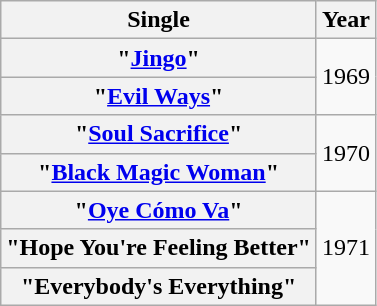<table class="wikitable">
<tr>
<th>Single</th>
<th>Year</th>
</tr>
<tr>
<th>"<a href='#'>Jingo</a>"</th>
<td rowspan="2">1969</td>
</tr>
<tr>
<th>"<a href='#'>Evil Ways</a>"</th>
</tr>
<tr>
<th>"<a href='#'>Soul Sacrifice</a>"</th>
<td rowspan="2">1970</td>
</tr>
<tr>
<th>"<a href='#'>Black Magic Woman</a>"</th>
</tr>
<tr>
<th>"<a href='#'>Oye Cómo Va</a>"</th>
<td rowspan="3">1971</td>
</tr>
<tr>
<th>"Hope You're Feeling Better"</th>
</tr>
<tr>
<th>"Everybody's Everything"</th>
</tr>
</table>
